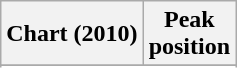<table class="wikitable">
<tr>
<th>Chart (2010)</th>
<th>Peak<br>position</th>
</tr>
<tr>
</tr>
<tr>
</tr>
</table>
